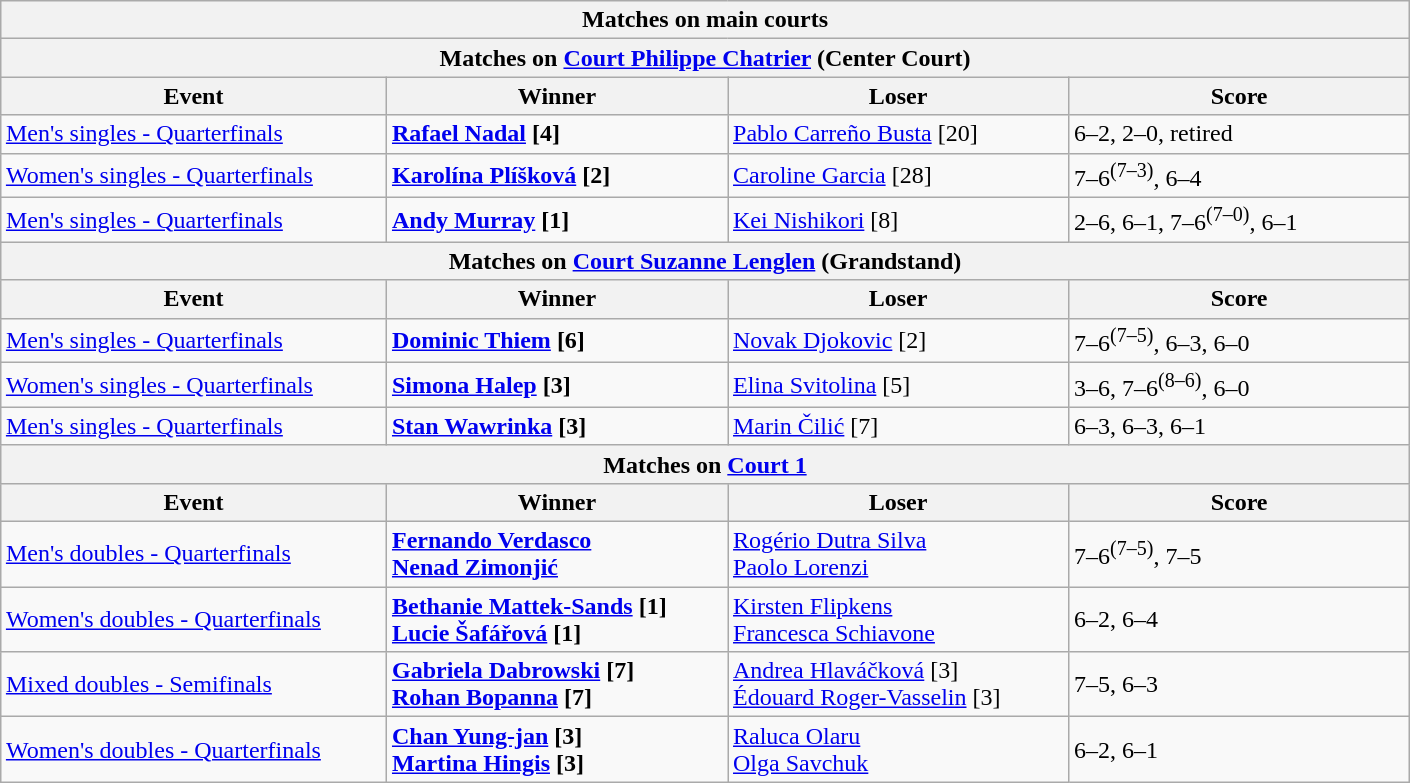<table class="wikitable collapsible uncollapsed" style=margin:auto>
<tr>
<th colspan=4 style=white-space:nowrap>Matches on main courts</th>
</tr>
<tr>
<th colspan=4><strong>Matches on <a href='#'>Court Philippe Chatrier</a> (Center Court)</strong></th>
</tr>
<tr>
<th width=250>Event</th>
<th width=220>Winner</th>
<th width=220>Loser</th>
<th width=220>Score</th>
</tr>
<tr>
<td><a href='#'>Men's singles - Quarterfinals</a></td>
<td> <strong><a href='#'>Rafael Nadal</a> [4]</strong></td>
<td> <a href='#'>Pablo Carreño Busta</a> [20]</td>
<td>6–2, 2–0, retired</td>
</tr>
<tr>
<td><a href='#'>Women's singles - Quarterfinals</a></td>
<td> <strong><a href='#'>Karolína Plíšková</a> [2]</strong></td>
<td> <a href='#'>Caroline Garcia</a> [28]</td>
<td>7–6<sup>(7–3)</sup>, 6–4</td>
</tr>
<tr>
<td><a href='#'>Men's singles - Quarterfinals</a></td>
<td> <strong><a href='#'>Andy Murray</a> [1]</strong></td>
<td> <a href='#'>Kei Nishikori</a> [8]</td>
<td>2–6, 6–1, 7–6<sup>(7–0)</sup>, 6–1</td>
</tr>
<tr>
<th colspan=4><strong>Matches on <a href='#'>Court Suzanne Lenglen</a> (Grandstand)</strong></th>
</tr>
<tr>
<th width=250>Event</th>
<th width=220>Winner</th>
<th width=220>Loser</th>
<th width=220>Score</th>
</tr>
<tr>
<td><a href='#'>Men's singles - Quarterfinals</a></td>
<td> <strong><a href='#'>Dominic Thiem</a> [6]</strong></td>
<td> <a href='#'>Novak Djokovic</a> [2]</td>
<td>7–6<sup>(7–5)</sup>, 6–3, 6–0</td>
</tr>
<tr>
<td><a href='#'>Women's singles - Quarterfinals</a></td>
<td> <strong><a href='#'>Simona Halep</a> [3]</strong></td>
<td> <a href='#'>Elina Svitolina</a> [5]</td>
<td>3–6, 7–6<sup>(8–6)</sup>, 6–0</td>
</tr>
<tr>
<td><a href='#'>Men's singles - Quarterfinals</a></td>
<td> <strong><a href='#'>Stan Wawrinka</a> [3]</strong></td>
<td> <a href='#'>Marin Čilić</a> [7]</td>
<td>6–3, 6–3, 6–1</td>
</tr>
<tr>
<th colspan=4><strong>Matches on <a href='#'>Court 1</a></strong></th>
</tr>
<tr>
<th width=250>Event</th>
<th width=220>Winner</th>
<th width=220>Loser</th>
<th width=220>Score</th>
</tr>
<tr>
<td><a href='#'>Men's doubles - Quarterfinals</a></td>
<td> <strong><a href='#'>Fernando Verdasco</a> <br>  <a href='#'>Nenad Zimonjić</a></strong></td>
<td> <a href='#'>Rogério Dutra Silva</a> <br>  <a href='#'>Paolo Lorenzi</a></td>
<td>7–6<sup>(7–5)</sup>, 7–5</td>
</tr>
<tr>
<td><a href='#'>Women's doubles - Quarterfinals</a></td>
<td> <strong><a href='#'>Bethanie Mattek-Sands</a> [1]<br>  <a href='#'>Lucie Šafářová</a> [1]</strong></td>
<td> <a href='#'>Kirsten Flipkens</a> <br>  <a href='#'>Francesca Schiavone</a></td>
<td>6–2, 6–4</td>
</tr>
<tr>
<td><a href='#'>Mixed doubles - Semifinals</a></td>
<td> <strong><a href='#'>Gabriela Dabrowski</a> [7]<br> <a href='#'>Rohan Bopanna</a> [7]</strong></td>
<td> <a href='#'>Andrea Hlaváčková</a> [3]<br> <a href='#'>Édouard Roger-Vasselin</a> [3]</td>
<td>7–5, 6–3</td>
</tr>
<tr>
<td><a href='#'>Women's doubles - Quarterfinals</a></td>
<td> <strong><a href='#'>Chan Yung-jan</a> [3]</strong><br> <strong><a href='#'>Martina Hingis</a> [3]</strong></td>
<td> <a href='#'>Raluca Olaru</a><br> <a href='#'>Olga Savchuk</a></td>
<td>6–2, 6–1</td>
</tr>
</table>
